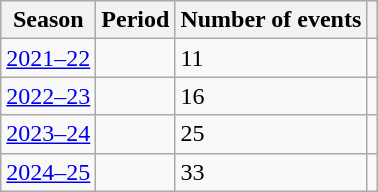<table class="wikitable">
<tr>
<th>Season</th>
<th>Period</th>
<th>Number of events</th>
<th></th>
</tr>
<tr>
<td><a href='#'>2021–22</a></td>
<td></td>
<td>11</td>
<td></td>
</tr>
<tr>
<td><a href='#'>2022–23</a></td>
<td></td>
<td>16</td>
<td></td>
</tr>
<tr>
<td><a href='#'>2023–24</a></td>
<td></td>
<td>25</td>
<td></td>
</tr>
<tr>
<td><a href='#'>2024–25</a></td>
<td></td>
<td>33</td>
<td></td>
</tr>
</table>
